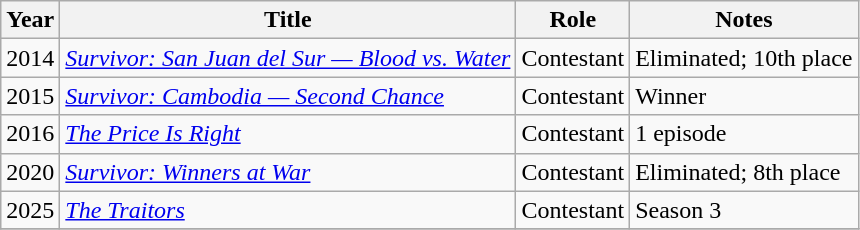<table class="wikitable sortable">
<tr>
<th>Year</th>
<th>Title</th>
<th>Role</th>
<th class="unsortable">Notes</th>
</tr>
<tr>
<td>2014</td>
<td><em><a href='#'>Survivor: San Juan del Sur — Blood vs. Water</a></em></td>
<td>Contestant</td>
<td>Eliminated; 10th place</td>
</tr>
<tr>
<td>2015</td>
<td><em><a href='#'>Survivor: Cambodia — Second Chance</a></em></td>
<td>Contestant</td>
<td>Winner</td>
</tr>
<tr>
<td>2016</td>
<td><em><a href='#'>The Price Is Right</a></em></td>
<td>Contestant</td>
<td>1 episode</td>
</tr>
<tr>
<td>2020</td>
<td><em><a href='#'>Survivor: Winners at War</a></em></td>
<td>Contestant</td>
<td>Eliminated; 8th place</td>
</tr>
<tr>
<td>2025</td>
<td><em><a href='#'>The Traitors</a></em></td>
<td>Contestant</td>
<td>Season 3</td>
</tr>
<tr>
</tr>
</table>
